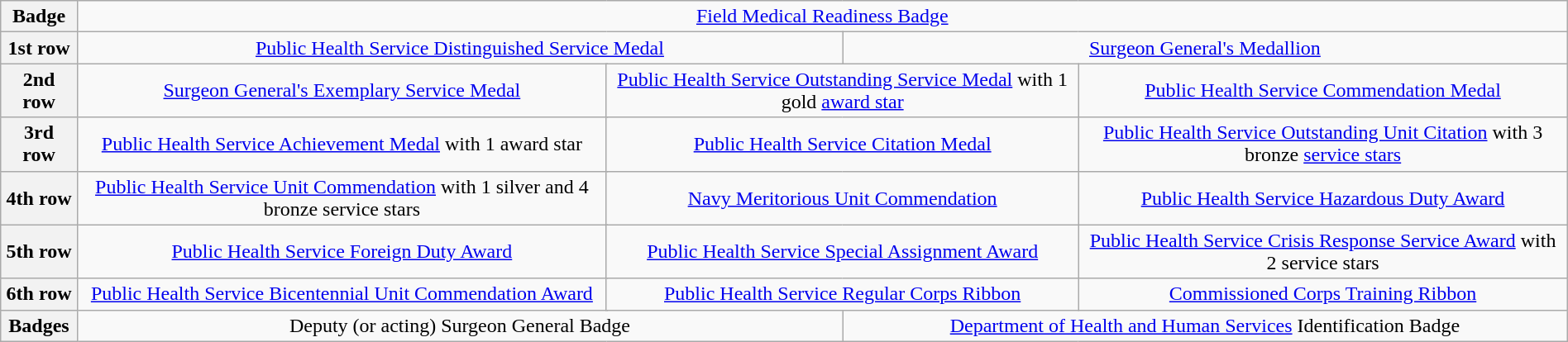<table class="wikitable" style="margin:1em auto; text-align:center;">
<tr>
<th>Badge</th>
<td colspan="6"><a href='#'>Field Medical Readiness Badge</a></td>
</tr>
<tr>
<th>1st row</th>
<td colspan="3"><a href='#'>Public Health Service Distinguished Service Medal</a></td>
<td colspan="3"><a href='#'>Surgeon General's Medallion</a></td>
</tr>
<tr>
<th>2nd row</th>
<td colspan="2"><a href='#'>Surgeon General's Exemplary Service Medal</a></td>
<td colspan="2"><a href='#'>Public Health Service Outstanding Service Medal</a> with 1 gold <a href='#'>award star</a></td>
<td colspan="2"><a href='#'>Public Health Service Commendation Medal</a></td>
</tr>
<tr>
<th>3rd row</th>
<td colspan="2"><a href='#'>Public Health Service Achievement Medal</a> with 1 award star</td>
<td colspan="2"><a href='#'>Public Health Service Citation Medal</a></td>
<td colspan="2"><a href='#'>Public Health Service Outstanding Unit Citation</a> with 3 bronze <a href='#'>service stars</a></td>
</tr>
<tr>
<th>4th row</th>
<td colspan="2"><a href='#'>Public Health Service Unit Commendation</a> with 1 silver and 4 bronze service stars</td>
<td colspan="2"><a href='#'>Navy Meritorious Unit Commendation</a></td>
<td colspan="2"><a href='#'>Public Health Service Hazardous Duty Award</a></td>
</tr>
<tr>
<th>5th row</th>
<td colspan="2"><a href='#'>Public Health Service Foreign Duty Award</a></td>
<td colspan="2"><a href='#'>Public Health Service Special Assignment Award</a></td>
<td colspan="2"><a href='#'>Public Health Service Crisis Response Service Award</a> with 2 service stars</td>
</tr>
<tr>
<th>6th row</th>
<td colspan="2"><a href='#'>Public Health Service Bicentennial Unit Commendation Award</a></td>
<td colspan="2"><a href='#'>Public Health Service Regular Corps Ribbon</a></td>
<td colspan="2"><a href='#'>Commissioned Corps Training Ribbon</a></td>
</tr>
<tr>
<th>Badges</th>
<td colspan="3">Deputy (or acting) Surgeon General Badge</td>
<td colspan="3"><a href='#'>Department of Health and Human Services</a> Identification Badge</td>
</tr>
</table>
